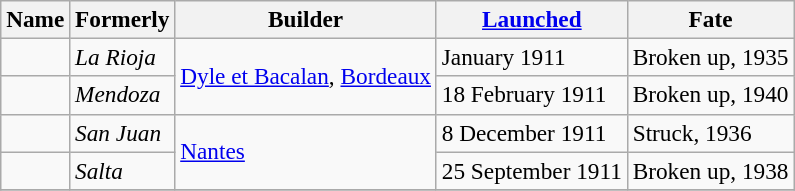<table class="wikitable" style="font-size:97%;">
<tr>
<th>Name</th>
<th>Formerly</th>
<th>Builder</th>
<th><a href='#'>Launched</a></th>
<th>Fate</th>
</tr>
<tr>
<td></td>
<td><em>La Rioja</em></td>
<td rowspan=2><a href='#'>Dyle et Bacalan</a>, <a href='#'>Bordeaux</a></td>
<td>January 1911</td>
<td>Broken up, 1935</td>
</tr>
<tr>
<td></td>
<td><em>Mendoza</em></td>
<td>18 February 1911</td>
<td>Broken up, 1940</td>
</tr>
<tr>
<td></td>
<td><em>San Juan</em></td>
<td rowspan=2><a href='#'>Nantes</a></td>
<td>8 December 1911</td>
<td>Struck, 1936</td>
</tr>
<tr>
<td></td>
<td><em>Salta</em></td>
<td>25 September 1911</td>
<td>Broken up, 1938</td>
</tr>
<tr>
</tr>
</table>
